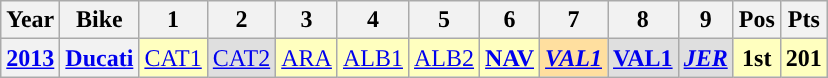<table class="wikitable" style="text-align:center">
<tr>
<th>Year</th>
<th>Bike</th>
<th>1</th>
<th>2</th>
<th>3</th>
<th>4</th>
<th>5</th>
<th>6</th>
<th>7</th>
<th>8</th>
<th>9</th>
<th>Pos</th>
<th>Pts</th>
</tr>
<tr>
<th><a href='#'>2013</a></th>
<th><a href='#'>Ducati</a></th>
<td style="background:#ffffbf;"><a href='#'>CAT1</a><br></td>
<td style="background:#dfdfdf;"><a href='#'>CAT2</a><br></td>
<td style="background:#ffffbf;"><a href='#'>ARA</a><br></td>
<td style="background:#ffffbf;"><a href='#'>ALB1</a><br></td>
<td style="background:#ffffbf;"><a href='#'>ALB2</a><br></td>
<td style="background:#ffffbf;"><strong><a href='#'>NAV</a></strong><br></td>
<td style="background:#ffdf9f;"><strong><em><a href='#'>VAL1</a></em></strong><br></td>
<td style="background:#dfdfdf"><strong><a href='#'>VAL1</a></strong><br></td>
<td style="background:#dfdfdf;"><strong><em><a href='#'>JER</a></em></strong><br></td>
<th style="background:#ffffbf;">1st</th>
<th style="background:#ffffbf;">201</th>
</tr>
</table>
